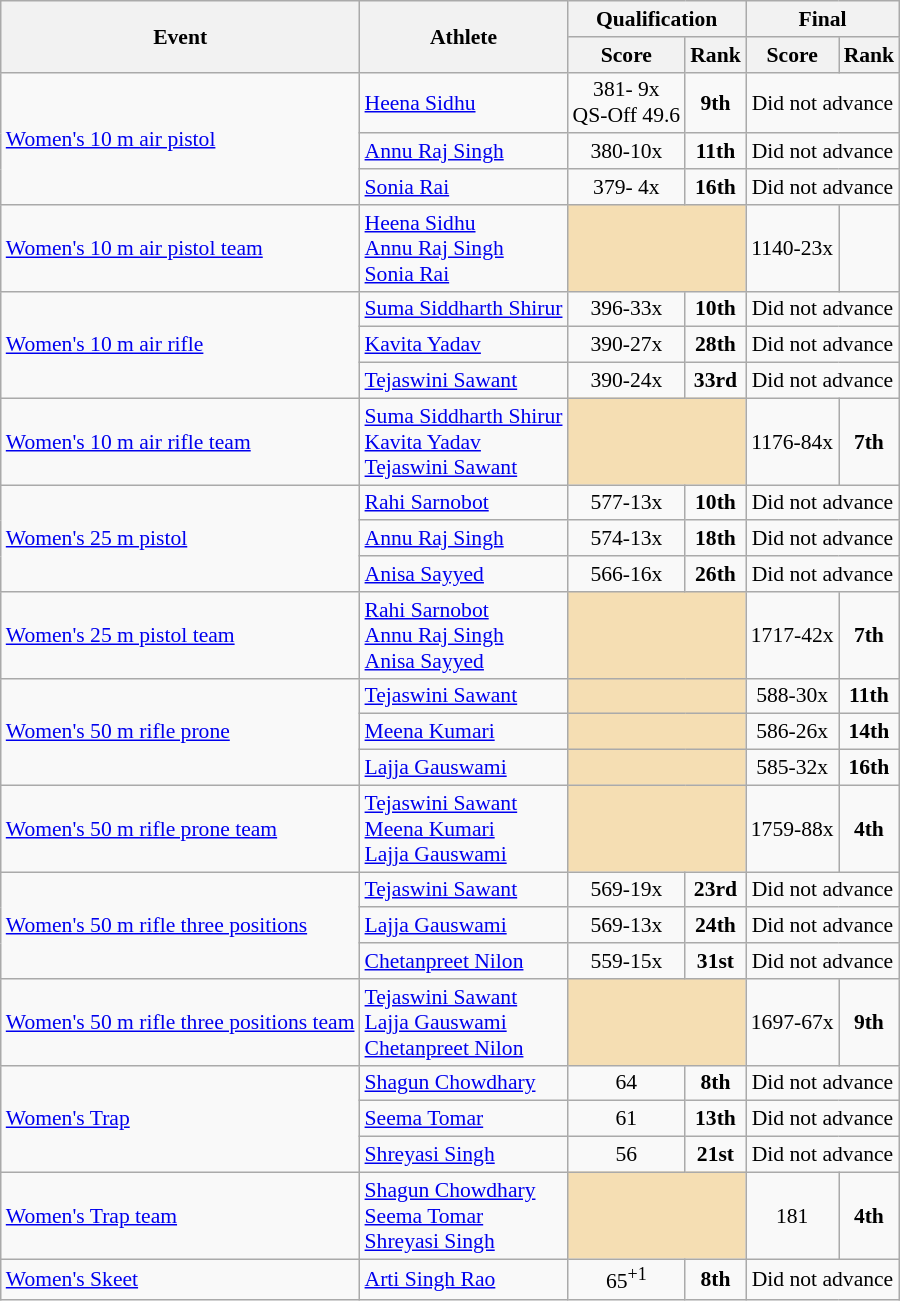<table class="wikitable" style="font-size:90%">
<tr>
<th rowspan="2">Event</th>
<th rowspan="2">Athlete</th>
<th colspan="2">Qualification</th>
<th colspan="2">Final</th>
</tr>
<tr>
<th>Score</th>
<th>Rank</th>
<th>Score</th>
<th>Rank</th>
</tr>
<tr>
<td rowspan=3><a href='#'>Women's 10 m air pistol</a></td>
<td><a href='#'>Heena Sidhu</a></td>
<td align=center>381- 9x<br>QS-Off 49.6</td>
<td align=center><strong>9th</strong></td>
<td align=center colspan=2>Did not advance</td>
</tr>
<tr>
<td><a href='#'>Annu Raj Singh</a></td>
<td align=center>380-10x</td>
<td align=center><strong>11th</strong></td>
<td align=center colspan=2>Did not advance</td>
</tr>
<tr>
<td><a href='#'>Sonia Rai</a></td>
<td align=center>379- 4x</td>
<td align=center><strong>16th</strong></td>
<td align=center colspan=2>Did not advance</td>
</tr>
<tr>
<td><a href='#'>Women's 10 m air pistol team</a></td>
<td><a href='#'>Heena Sidhu</a><br><a href='#'>Annu Raj Singh</a><br><a href='#'>Sonia Rai</a></td>
<td colspan=2 bgcolor=wheat></td>
<td align=center>1140-23x</td>
<td align=center></td>
</tr>
<tr>
<td rowspan=3><a href='#'>Women's 10 m air rifle</a></td>
<td><a href='#'>Suma Siddharth Shirur</a></td>
<td align=center>396-33x</td>
<td align=center><strong>10th</strong></td>
<td align=center colspan=2>Did not advance</td>
</tr>
<tr>
<td><a href='#'>Kavita Yadav</a></td>
<td align=center>390-27x</td>
<td align=center><strong>28th</strong></td>
<td align=center colspan=2>Did not advance</td>
</tr>
<tr>
<td><a href='#'>Tejaswini Sawant</a></td>
<td align=center>390-24x</td>
<td align=center><strong>33rd</strong></td>
<td align=center colspan=2>Did not advance</td>
</tr>
<tr>
<td><a href='#'>Women's 10 m air rifle team</a></td>
<td><a href='#'>Suma Siddharth Shirur</a><br><a href='#'>Kavita Yadav</a><br><a href='#'>Tejaswini Sawant</a></td>
<td colspan=2 bgcolor=wheat></td>
<td align=center>1176-84x</td>
<td align=center><strong>7th</strong></td>
</tr>
<tr>
<td rowspan=3><a href='#'>Women's 25 m pistol</a></td>
<td><a href='#'>Rahi Sarnobot</a></td>
<td align=center>577-13x</td>
<td align=center><strong>10th</strong></td>
<td align=center colspan=2>Did not advance</td>
</tr>
<tr>
<td><a href='#'>Annu Raj Singh</a></td>
<td align=center>574-13x</td>
<td align=center><strong>18th</strong></td>
<td align=center colspan=2>Did not advance</td>
</tr>
<tr>
<td><a href='#'>Anisa Sayyed</a></td>
<td align=center>566-16x</td>
<td align=center><strong>26th</strong></td>
<td align=center colspan=2>Did not advance</td>
</tr>
<tr>
<td><a href='#'>Women's 25 m pistol team</a></td>
<td><a href='#'>Rahi Sarnobot</a><br><a href='#'>Annu Raj Singh</a><br><a href='#'>Anisa Sayyed</a></td>
<td colspan=2 bgcolor=wheat></td>
<td align=center>1717-42x</td>
<td align=center><strong>7th</strong></td>
</tr>
<tr>
<td rowspan=3><a href='#'>Women's 50 m rifle prone</a></td>
<td><a href='#'>Tejaswini Sawant</a></td>
<td colspan=2 bgcolor=wheat></td>
<td align=center>588-30x</td>
<td align=center><strong>11th</strong></td>
</tr>
<tr>
<td><a href='#'>Meena Kumari</a></td>
<td colspan=2 bgcolor=wheat></td>
<td align=center>586-26x</td>
<td align=center><strong>14th</strong></td>
</tr>
<tr>
<td><a href='#'>Lajja Gauswami</a></td>
<td colspan=2 bgcolor=wheat></td>
<td align=center>585-32x</td>
<td align=center><strong>16th</strong></td>
</tr>
<tr>
<td><a href='#'>Women's 50 m rifle prone team</a></td>
<td><a href='#'>Tejaswini Sawant</a><br><a href='#'>Meena Kumari</a><br><a href='#'>Lajja Gauswami</a></td>
<td colspan=2 bgcolor=wheat></td>
<td align=center>1759-88x</td>
<td align=center><strong>4th</strong></td>
</tr>
<tr>
<td rowspan=3><a href='#'>Women's 50 m rifle three positions</a></td>
<td><a href='#'>Tejaswini Sawant</a></td>
<td align=center>569-19x</td>
<td align=center><strong>23rd</strong></td>
<td align=center colspan=2>Did not advance</td>
</tr>
<tr>
<td><a href='#'>Lajja Gauswami</a></td>
<td align=center>569-13x</td>
<td align=center><strong>24th</strong></td>
<td align=center colspan=2>Did not advance</td>
</tr>
<tr>
<td><a href='#'>Chetanpreet Nilon</a></td>
<td align=center>559-15x</td>
<td align=center><strong>31st</strong></td>
<td align=center colspan=2>Did not advance</td>
</tr>
<tr>
<td><a href='#'>Women's 50 m rifle three positions team</a></td>
<td><a href='#'>Tejaswini Sawant</a><br><a href='#'>Lajja Gauswami</a><br><a href='#'>Chetanpreet Nilon</a></td>
<td colspan=2 bgcolor=wheat></td>
<td align=center>1697-67x</td>
<td align=center><strong>9th</strong></td>
</tr>
<tr>
<td rowspan=3><a href='#'>Women's Trap</a></td>
<td><a href='#'>Shagun Chowdhary</a></td>
<td align=center>64</td>
<td align=center><strong>8th</strong></td>
<td align=center colspan=2>Did not advance</td>
</tr>
<tr>
<td><a href='#'>Seema Tomar</a></td>
<td align=center>61</td>
<td align=center><strong>13th</strong></td>
<td align=center colspan=2>Did not advance</td>
</tr>
<tr>
<td><a href='#'>Shreyasi Singh</a></td>
<td align=center>56</td>
<td align=center><strong>21st</strong></td>
<td align=center colspan=2>Did not advance</td>
</tr>
<tr>
<td><a href='#'>Women's Trap team</a></td>
<td><a href='#'>Shagun Chowdhary</a><br><a href='#'>Seema Tomar</a><br><a href='#'>Shreyasi Singh</a></td>
<td colspan=2 bgcolor=wheat></td>
<td align=center>181</td>
<td align=center><strong>4th</strong></td>
</tr>
<tr>
<td><a href='#'>Women's Skeet</a></td>
<td><a href='#'>Arti Singh Rao</a></td>
<td align=center>65<sup>+1</sup></td>
<td align=center><strong>8th</strong></td>
<td align=center colspan=2>Did not advance</td>
</tr>
</table>
